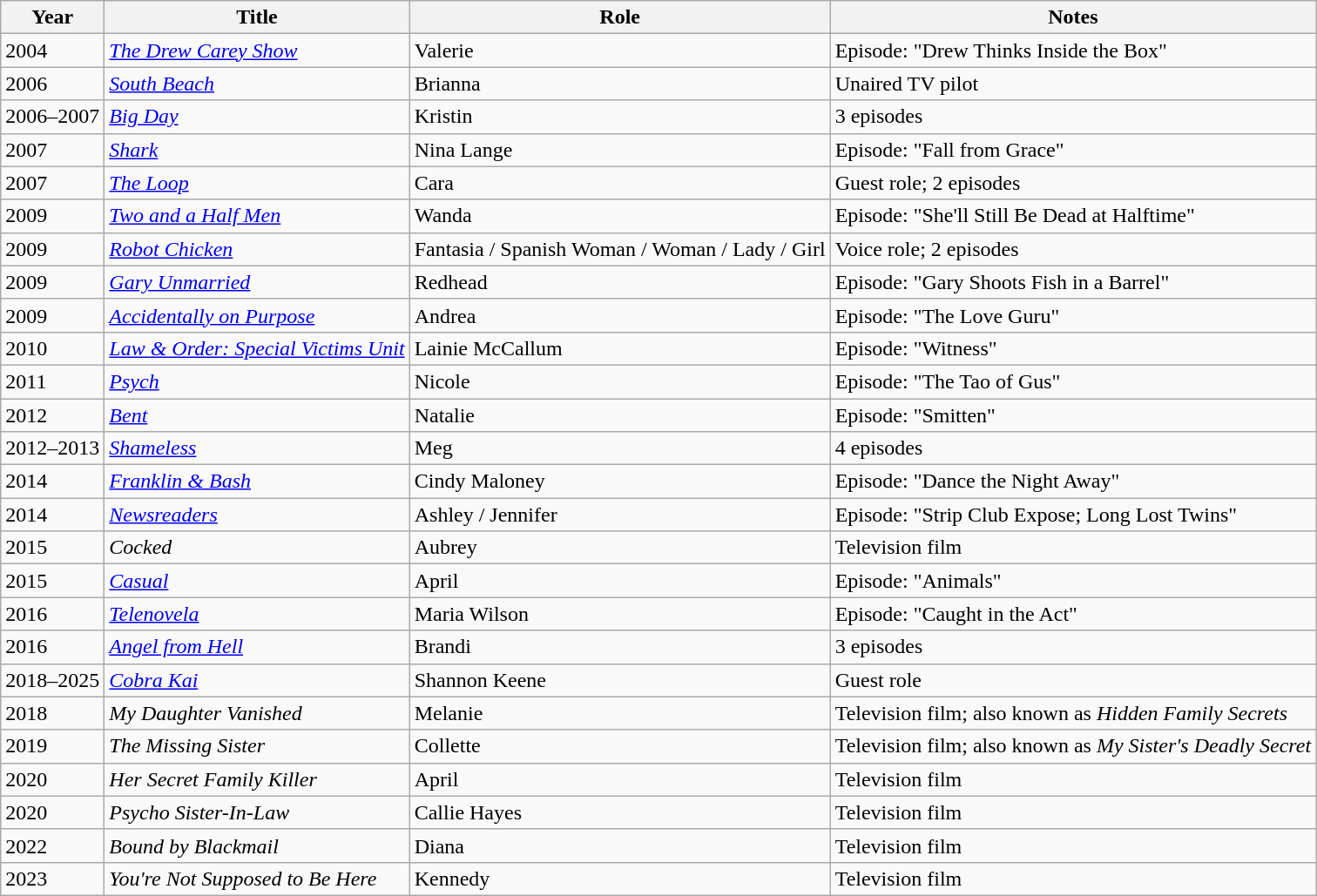<table class="wikitable sortable">
<tr>
<th>Year</th>
<th>Title</th>
<th>Role</th>
<th class="unsortable">Notes</th>
</tr>
<tr>
<td>2004</td>
<td><em><a href='#'>The Drew Carey Show</a></em></td>
<td>Valerie</td>
<td>Episode: "Drew Thinks Inside the Box"</td>
</tr>
<tr>
<td>2006</td>
<td><em><a href='#'>South Beach</a></em></td>
<td>Brianna</td>
<td>Unaired TV pilot</td>
</tr>
<tr>
<td>2006–2007</td>
<td><em><a href='#'>Big Day</a></em></td>
<td>Kristin</td>
<td>3 episodes</td>
</tr>
<tr>
<td>2007</td>
<td><em><a href='#'>Shark</a></em></td>
<td>Nina Lange</td>
<td>Episode: "Fall from Grace"</td>
</tr>
<tr>
<td>2007</td>
<td><em><a href='#'>The Loop</a></em></td>
<td>Cara</td>
<td>Guest role; 2 episodes</td>
</tr>
<tr>
<td>2009</td>
<td><em><a href='#'>Two and a Half Men</a></em></td>
<td>Wanda</td>
<td>Episode: "She'll Still Be Dead at Halftime"</td>
</tr>
<tr>
<td>2009</td>
<td><em><a href='#'>Robot Chicken</a></em></td>
<td>Fantasia / Spanish Woman / Woman / Lady / Girl</td>
<td>Voice role; 2 episodes</td>
</tr>
<tr>
<td>2009</td>
<td><em><a href='#'>Gary Unmarried</a></em></td>
<td>Redhead</td>
<td>Episode: "Gary Shoots Fish in a Barrel"</td>
</tr>
<tr>
<td>2009</td>
<td><em><a href='#'>Accidentally on Purpose</a></em></td>
<td>Andrea</td>
<td>Episode: "The Love Guru"</td>
</tr>
<tr>
<td>2010</td>
<td><em><a href='#'>Law & Order: Special Victims Unit</a></em></td>
<td>Lainie McCallum</td>
<td>Episode: "Witness"</td>
</tr>
<tr>
<td>2011</td>
<td><em><a href='#'>Psych</a></em></td>
<td>Nicole</td>
<td>Episode: "The Tao of Gus"</td>
</tr>
<tr>
<td>2012</td>
<td><em><a href='#'>Bent</a></em></td>
<td>Natalie</td>
<td>Episode: "Smitten"</td>
</tr>
<tr>
<td>2012–2013</td>
<td><em><a href='#'>Shameless</a></em></td>
<td>Meg</td>
<td>4 episodes</td>
</tr>
<tr>
<td>2014</td>
<td><em><a href='#'>Franklin & Bash</a></em></td>
<td>Cindy Maloney</td>
<td>Episode: "Dance the Night Away"</td>
</tr>
<tr>
<td>2014</td>
<td><em><a href='#'>Newsreaders</a></em></td>
<td>Ashley / Jennifer</td>
<td>Episode: "Strip Club Expose; Long Lost Twins"</td>
</tr>
<tr>
<td>2015</td>
<td><em>Cocked</em></td>
<td>Aubrey</td>
<td>Television film</td>
</tr>
<tr>
<td>2015</td>
<td><em><a href='#'>Casual</a></em></td>
<td>April</td>
<td>Episode: "Animals"</td>
</tr>
<tr>
<td>2016</td>
<td><em><a href='#'>Telenovela</a></em></td>
<td>Maria Wilson</td>
<td>Episode: "Caught in the Act"</td>
</tr>
<tr>
<td>2016</td>
<td><em><a href='#'>Angel from Hell</a></em></td>
<td>Brandi</td>
<td>3 episodes</td>
</tr>
<tr>
<td>2018–2025</td>
<td><em><a href='#'>Cobra Kai</a></em></td>
<td>Shannon Keene</td>
<td>Guest role</td>
</tr>
<tr>
<td>2018</td>
<td><em>My Daughter Vanished</em></td>
<td>Melanie</td>
<td>Television film; also known as <em>Hidden Family Secrets</em></td>
</tr>
<tr>
<td>2019</td>
<td><em>The Missing Sister</em></td>
<td>Collette</td>
<td>Television film; also known as <em>My Sister's Deadly Secret</em></td>
</tr>
<tr>
<td>2020</td>
<td><em>Her Secret Family Killer</em></td>
<td>April</td>
<td>Television film</td>
</tr>
<tr>
<td>2020</td>
<td><em>Psycho Sister-In-Law</em></td>
<td>Callie Hayes</td>
<td>Television film</td>
</tr>
<tr>
<td>2022</td>
<td><em>Bound by Blackmail</em></td>
<td>Diana</td>
<td>Television film</td>
</tr>
<tr>
<td>2023</td>
<td><em>You're Not Supposed to Be Here</td>
<td>Kennedy</td>
<td>Television film</td>
</tr>
</table>
